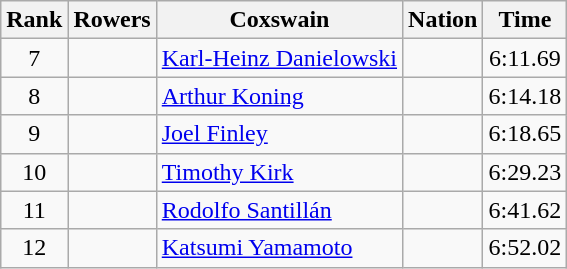<table class="wikitable sortable" style="text-align:center">
<tr>
<th>Rank</th>
<th>Rowers</th>
<th>Coxswain</th>
<th>Nation</th>
<th>Time</th>
</tr>
<tr>
<td>7</td>
<td align=left></td>
<td align=left><a href='#'>Karl-Heinz Danielowski</a></td>
<td align=left></td>
<td>6:11.69</td>
</tr>
<tr>
<td>8</td>
<td align=left></td>
<td align=left><a href='#'>Arthur Koning</a></td>
<td align=left></td>
<td>6:14.18</td>
</tr>
<tr>
<td>9</td>
<td align=left></td>
<td align=left><a href='#'>Joel Finley</a></td>
<td align=left></td>
<td>6:18.65</td>
</tr>
<tr>
<td>10</td>
<td align=left></td>
<td align=left><a href='#'>Timothy Kirk</a></td>
<td align=left></td>
<td>6:29.23</td>
</tr>
<tr>
<td>11</td>
<td align=left></td>
<td align=left><a href='#'>Rodolfo Santillán</a></td>
<td align=left></td>
<td>6:41.62</td>
</tr>
<tr>
<td>12</td>
<td align=left></td>
<td align=left><a href='#'>Katsumi Yamamoto</a></td>
<td align=left></td>
<td>6:52.02</td>
</tr>
</table>
